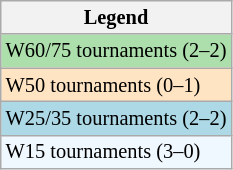<table class="wikitable" style="font-size:85%">
<tr>
<th>Legend</th>
</tr>
<tr style="background:#addfad;">
<td>W60/75 tournaments (2–2)</td>
</tr>
<tr style="background:#ffe4c4;">
<td>W50 tournaments (0–1)</td>
</tr>
<tr style="background:lightblue;">
<td>W25/35 tournaments (2–2)</td>
</tr>
<tr style="background:#f0f8ff;">
<td>W15 tournaments (3–0)</td>
</tr>
</table>
